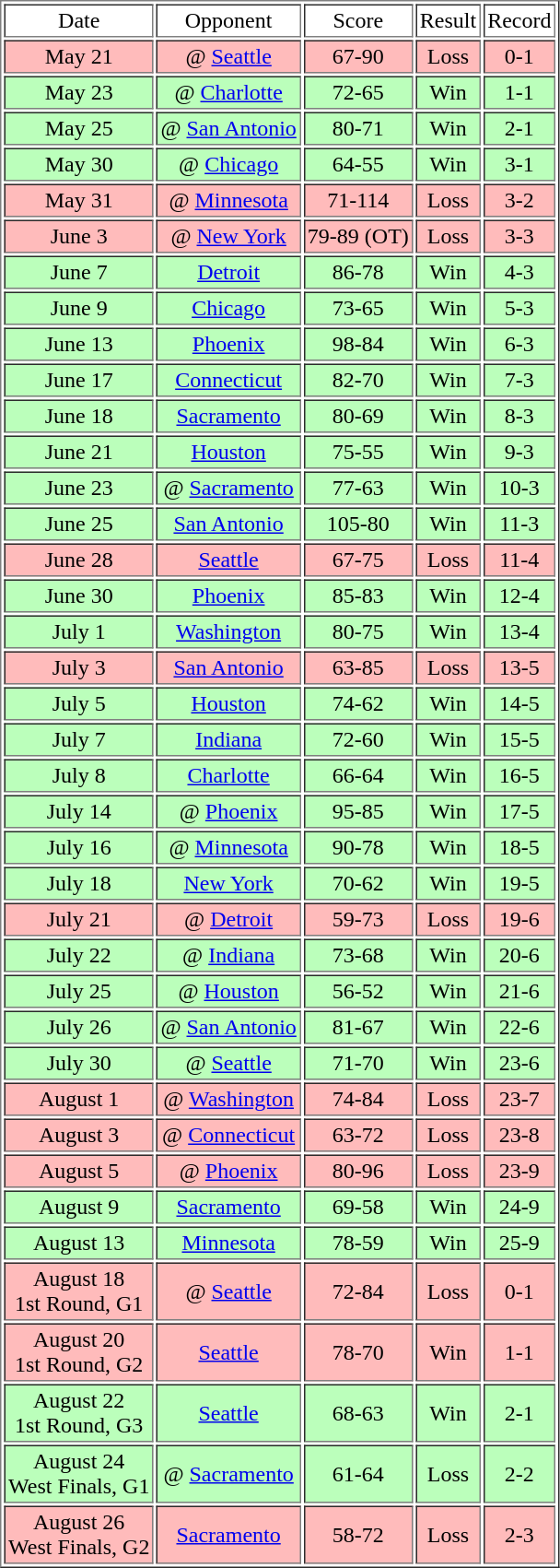<table border="1" cellpadding="2">
<tr align="center">
<td>Date</td>
<td>Opponent</td>
<td>Score</td>
<td>Result</td>
<td>Record</td>
</tr>
<tr align="center" bgcolor="ffbbbb">
<td>May 21</td>
<td>@ <a href='#'>Seattle</a></td>
<td>67-90</td>
<td>Loss</td>
<td>0-1</td>
</tr>
<tr align="center" bgcolor="bbffbb">
<td>May 23</td>
<td>@ <a href='#'>Charlotte</a></td>
<td>72-65</td>
<td>Win</td>
<td>1-1</td>
</tr>
<tr align="center" bgcolor="bbffbb">
<td>May 25</td>
<td>@ <a href='#'>San Antonio</a></td>
<td>80-71</td>
<td>Win</td>
<td>2-1</td>
</tr>
<tr align="center" bgcolor="bbffbb">
<td>May 30</td>
<td>@ <a href='#'>Chicago</a></td>
<td>64-55</td>
<td>Win</td>
<td>3-1</td>
</tr>
<tr align="center" bgcolor="ffbbbb">
<td>May 31</td>
<td>@ <a href='#'>Minnesota</a></td>
<td>71-114</td>
<td>Loss</td>
<td>3-2</td>
</tr>
<tr align="center" bgcolor="ffbbbb">
<td>June 3</td>
<td>@ <a href='#'>New York</a></td>
<td>79-89 (OT)</td>
<td>Loss</td>
<td>3-3</td>
</tr>
<tr align="center" bgcolor="bbffbb">
<td>June 7</td>
<td><a href='#'>Detroit</a></td>
<td>86-78</td>
<td>Win</td>
<td>4-3</td>
</tr>
<tr align="center" bgcolor="bbffbb">
<td>June 9</td>
<td><a href='#'>Chicago</a></td>
<td>73-65</td>
<td>Win</td>
<td>5-3</td>
</tr>
<tr align="center" bgcolor="bbffbb">
<td>June 13</td>
<td><a href='#'>Phoenix</a></td>
<td>98-84</td>
<td>Win</td>
<td>6-3</td>
</tr>
<tr align="center" bgcolor="bbffbb">
<td>June 17</td>
<td><a href='#'>Connecticut</a></td>
<td>82-70</td>
<td>Win</td>
<td>7-3</td>
</tr>
<tr align="center" bgcolor="bbffbb">
<td>June 18</td>
<td><a href='#'>Sacramento</a></td>
<td>80-69</td>
<td>Win</td>
<td>8-3</td>
</tr>
<tr align="center" bgcolor="bbffbb">
<td>June 21</td>
<td><a href='#'>Houston</a></td>
<td>75-55</td>
<td>Win</td>
<td>9-3</td>
</tr>
<tr align="center" bgcolor="bbffbb">
<td>June 23</td>
<td>@ <a href='#'>Sacramento</a></td>
<td>77-63</td>
<td>Win</td>
<td>10-3</td>
</tr>
<tr align="center" bgcolor="bbffbb">
<td>June 25</td>
<td><a href='#'>San Antonio</a></td>
<td>105-80</td>
<td>Win</td>
<td>11-3</td>
</tr>
<tr align="center" bgcolor="ffbbbb">
<td>June 28</td>
<td><a href='#'>Seattle</a></td>
<td>67-75</td>
<td>Loss</td>
<td>11-4</td>
</tr>
<tr align="center" bgcolor="bbffbb">
<td>June 30</td>
<td><a href='#'>Phoenix</a></td>
<td>85-83</td>
<td>Win</td>
<td>12-4</td>
</tr>
<tr align="center" bgcolor="bbffbb">
<td>July 1</td>
<td><a href='#'>Washington</a></td>
<td>80-75</td>
<td>Win</td>
<td>13-4</td>
</tr>
<tr align="center" bgcolor="ffbbbb">
<td>July 3</td>
<td><a href='#'>San Antonio</a></td>
<td>63-85</td>
<td>Loss</td>
<td>13-5</td>
</tr>
<tr align="center" bgcolor="bbffbb">
<td>July 5</td>
<td><a href='#'>Houston</a></td>
<td>74-62</td>
<td>Win</td>
<td>14-5</td>
</tr>
<tr align="center" bgcolor="bbffbb">
<td>July 7</td>
<td><a href='#'>Indiana</a></td>
<td>72-60</td>
<td>Win</td>
<td>15-5</td>
</tr>
<tr align="center" bgcolor="bbffbb">
<td>July 8</td>
<td><a href='#'>Charlotte</a></td>
<td>66-64</td>
<td>Win</td>
<td>16-5</td>
</tr>
<tr align="center" bgcolor="bbffbb">
<td>July 14</td>
<td>@ <a href='#'>Phoenix</a></td>
<td>95-85</td>
<td>Win</td>
<td>17-5</td>
</tr>
<tr align="center" bgcolor="bbffbb">
<td>July 16</td>
<td>@ <a href='#'>Minnesota</a></td>
<td>90-78</td>
<td>Win</td>
<td>18-5</td>
</tr>
<tr align="center" bgcolor="bbffbb">
<td>July 18</td>
<td><a href='#'>New York</a></td>
<td>70-62</td>
<td>Win</td>
<td>19-5</td>
</tr>
<tr align="center" bgcolor="ffbbbb">
<td>July 21</td>
<td>@ <a href='#'>Detroit</a></td>
<td>59-73</td>
<td>Loss</td>
<td>19-6</td>
</tr>
<tr align="center" bgcolor="bbffbb">
<td>July 22</td>
<td>@ <a href='#'>Indiana</a></td>
<td>73-68</td>
<td>Win</td>
<td>20-6</td>
</tr>
<tr align="center" bgcolor="bbffbb">
<td>July 25</td>
<td>@ <a href='#'>Houston</a></td>
<td>56-52</td>
<td>Win</td>
<td>21-6</td>
</tr>
<tr align="center" bgcolor="bbffbb">
<td>July 26</td>
<td>@ <a href='#'>San Antonio</a></td>
<td>81-67</td>
<td>Win</td>
<td>22-6</td>
</tr>
<tr align="center" bgcolor="bbffbb">
<td>July 30</td>
<td>@ <a href='#'>Seattle</a></td>
<td>71-70</td>
<td>Win</td>
<td>23-6</td>
</tr>
<tr align="center" bgcolor="ffbbbb">
<td>August 1</td>
<td>@ <a href='#'>Washington</a></td>
<td>74-84</td>
<td>Loss</td>
<td>23-7</td>
</tr>
<tr align="center" bgcolor="ffbbbb">
<td>August 3</td>
<td>@ <a href='#'>Connecticut</a></td>
<td>63-72</td>
<td>Loss</td>
<td>23-8</td>
</tr>
<tr align="center" bgcolor="ffbbbb">
<td>August 5</td>
<td>@ <a href='#'>Phoenix</a></td>
<td>80-96</td>
<td>Loss</td>
<td>23-9</td>
</tr>
<tr align="center" bgcolor="bbffbb">
<td>August 9</td>
<td><a href='#'>Sacramento</a></td>
<td>69-58</td>
<td>Win</td>
<td>24-9</td>
</tr>
<tr align="center" bgcolor="bbffbb">
<td>August 13</td>
<td><a href='#'>Minnesota</a></td>
<td>78-59</td>
<td>Win</td>
<td>25-9</td>
</tr>
<tr align="center" bgcolor="ffbbbb">
<td>August 18<br> 1st Round, G1</td>
<td>@ <a href='#'>Seattle</a></td>
<td>72-84</td>
<td>Loss</td>
<td>0-1</td>
</tr>
<tr align="center" bgcolor="ffbbbb">
<td>August 20<br> 1st Round, G2</td>
<td><a href='#'>Seattle</a></td>
<td>78-70</td>
<td>Win</td>
<td>1-1</td>
</tr>
<tr align="center" bgcolor="bbffbb">
<td>August 22<br> 1st Round, G3</td>
<td><a href='#'>Seattle</a></td>
<td>68-63</td>
<td>Win</td>
<td>2-1</td>
</tr>
<tr align="center" bgcolor="bbffbb">
<td>August 24<br> West Finals, G1</td>
<td>@ <a href='#'>Sacramento</a></td>
<td>61-64</td>
<td>Loss</td>
<td>2-2</td>
</tr>
<tr align="center" bgcolor="ffbbbb">
<td>August 26<br> West Finals, G2</td>
<td><a href='#'>Sacramento</a></td>
<td>58-72</td>
<td>Loss</td>
<td>2-3</td>
</tr>
</table>
